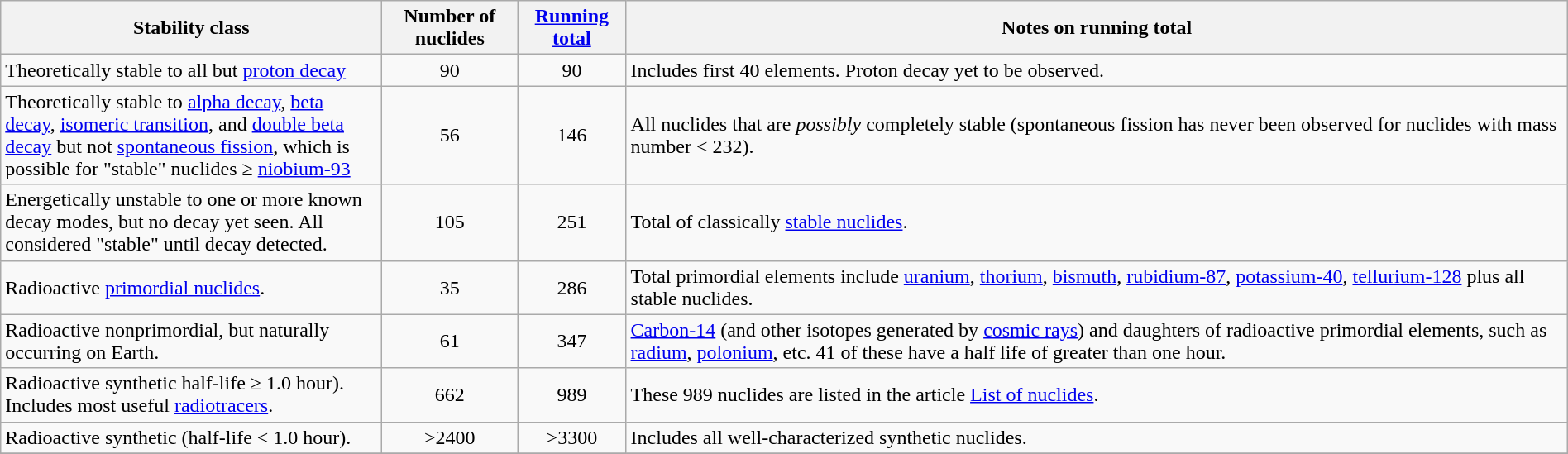<table class="wikitable sortable" width="100%">
<tr>
<th width="300">Stability class</th>
<th>Number of nuclides</th>
<th><a href='#'>Running total</a></th>
<th>Notes on running total</th>
</tr>
<tr>
<td align="left">Theoretically stable to all but <a href='#'>proton decay</a></td>
<td align="center">90</td>
<td align="center">90</td>
<td>Includes first 40 elements. Proton decay yet to be observed.</td>
</tr>
<tr>
<td>Theoretically stable to <a href='#'>alpha decay</a>, <a href='#'>beta decay</a>, <a href='#'>isomeric transition</a>, and <a href='#'>double beta decay</a> but not <a href='#'>spontaneous fission</a>, which is possible for "stable" nuclides ≥ <a href='#'>niobium-93</a></td>
<td align="center">56</td>
<td align="center">146</td>
<td>All nuclides that are <em>possibly</em> completely stable (spontaneous fission has never been observed for nuclides with mass number < 232).</td>
</tr>
<tr>
<td>Energetically unstable to one or more known decay modes, but no decay yet seen. All considered "stable" until decay detected.</td>
<td align="center">105</td>
<td align="center">251</td>
<td>Total of classically <a href='#'>stable nuclides</a>.</td>
</tr>
<tr>
<td>Radioactive <a href='#'>primordial nuclides</a>.</td>
<td align="center">35</td>
<td align="center">286</td>
<td>Total primordial elements include <a href='#'>uranium</a>, <a href='#'>thorium</a>, <a href='#'>bismuth</a>, <a href='#'>rubidium-87</a>, <a href='#'>potassium-40</a>, <a href='#'>tellurium-128</a> plus all stable nuclides.</td>
</tr>
<tr>
<td>Radioactive nonprimordial, but naturally occurring on Earth.</td>
<td align="center">61</td>
<td align="center">347</td>
<td><a href='#'>Carbon-14</a> (and other isotopes generated by <a href='#'>cosmic rays</a>) and daughters of radioactive primordial elements, such as <a href='#'>radium</a>, <a href='#'>polonium</a>, etc. 41 of these have a half life of greater than one hour.</td>
</tr>
<tr>
<td>Radioactive synthetic half-life ≥ 1.0 hour). Includes most useful <a href='#'>radiotracers</a>.</td>
<td align="center">662</td>
<td align="center">989</td>
<td>These 989 nuclides are listed in the article <a href='#'>List of nuclides</a>.</td>
</tr>
<tr>
<td>Radioactive synthetic (half-life < 1.0 hour).</td>
<td align="center">>2400</td>
<td align="center">>3300</td>
<td>Includes all well-characterized synthetic nuclides.</td>
</tr>
<tr>
</tr>
</table>
